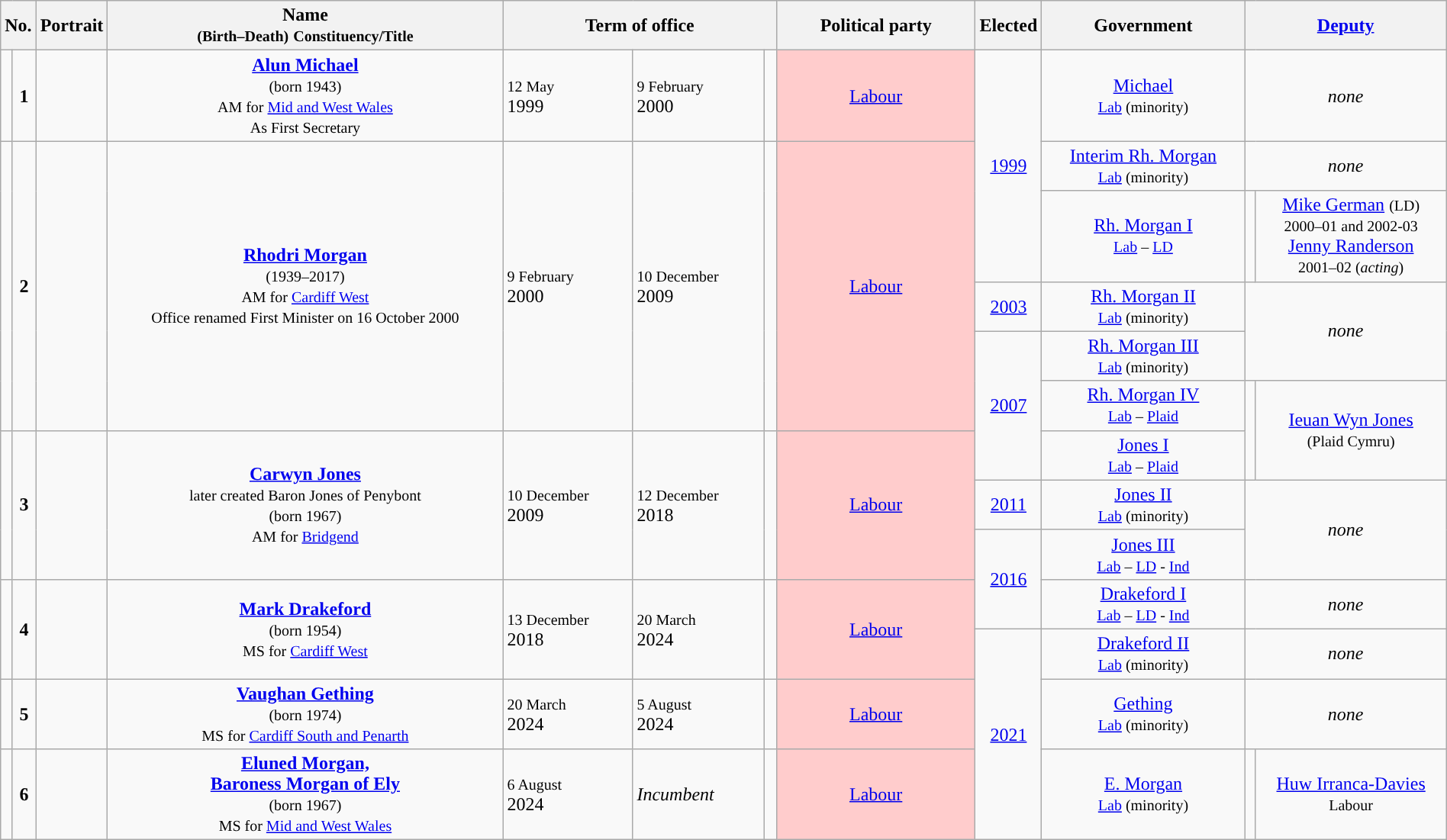<table class="wikitable" width="100%">
<tr>
<th colspan="2" width="2%">No.</th>
<th width="75">Portrait</th>
<th width="30%">Name<br><small>(Birth–Death)</small>
<small>Constituency/Title</small></th>
<th colspan="3" width="20%">Term of office</th>
<th width="15%">Political party</th>
<th>Elected</th>
<th width="15%">Government</th>
<th colspan="2" width="15%"><a href='#'>Deputy</a></th>
</tr>
<tr>
<td style="background-color: "></td>
<td align="center"><strong>1</strong></td>
<td></td>
<td align="center"><strong><a href='#'>Alun Michael</a></strong><br><small>(born 1943)</small><br><small>AM for <a href='#'>Mid and West Wales</a></small><br><small>As First Secretary</small></td>
<td><small>12 May</small><br>1999</td>
<td><small>9 February</small><br>2000</td>
<td></td>
<td align="center" bgcolor="#FFCCCC"><a href='#'>Labour</a></td>
<td rowspan="3" align="center"><a href='#'>1999</a></td>
<td align="center" ><a href='#'>Michael</a><br><small><a href='#'>Lab</a> (minority)</small></td>
<td colspan="2" align="center"><em>none</em></td>
</tr>
<tr>
<td rowspan="5" style="background-color: "></td>
<td rowspan="5" align="center"><strong>2</strong></td>
<td rowspan="5"></td>
<td rowspan="5" align="center"><strong><a href='#'>Rhodri Morgan</a></strong><br><small>(1939–2017)</small><br><small>AM for <a href='#'>Cardiff West</a></small><br><small>Office renamed First Minister on 16 October 2000</small></td>
<td rowspan="5"><small>9 February</small><br>2000</td>
<td rowspan="5"><small>10 December</small><br>2009</td>
<td rowspan="5"></td>
<td rowspan="5" align="center" bgcolor="#FFCCCC"><a href='#'>Labour</a></td>
<td align="center" ><a href='#'>Interim Rh. Morgan</a><br><small><a href='#'>Lab</a> (minority)</small></td>
<td colspan="2" align="center"><em>none</em></td>
</tr>
<tr>
<td align="center" ><a href='#'>Rh. Morgan I</a><br><small><a href='#'>Lab</a> – <a href='#'>LD</a></small></td>
<td style="background-color: "></td>
<td align="center"><a href='#'>Mike German</a> <small>(LD)</small><br><small>2000–01 and 2002-03</small><br><a href='#'>Jenny Randerson</a><br><small>2001–02 (<em>acting</em>)</small></td>
</tr>
<tr>
<td align="center"><a href='#'>2003</a></td>
<td align="center" ><a href='#'>Rh. Morgan II</a><br><small><a href='#'>Lab</a> (minority)</small></td>
<td colspan="2" rowspan="2" align="center"><em>none</em></td>
</tr>
<tr>
<td rowspan="3" align="center"><a href='#'>2007</a></td>
<td align="center" ><a href='#'>Rh. Morgan III</a><br><small><a href='#'>Lab</a> (minority)</small></td>
</tr>
<tr>
<td align="center" ><a href='#'>Rh. Morgan IV</a><br><small><a href='#'>Lab</a> – <a href='#'>Plaid</a></small></td>
<td rowspan="2" style="background-color: "></td>
<td rowspan="2" align="center"><a href='#'>Ieuan Wyn Jones</a><br><small>(Plaid Cymru)</small></td>
</tr>
<tr>
<td rowspan="3" style="background-color: "></td>
<td rowspan="3" align="center"><strong>3</strong></td>
<td rowspan="3"></td>
<td rowspan="3" align="center"><strong><a href='#'>Carwyn Jones</a></strong><br><small>later created Baron Jones of Penybont</small><br><small>(born 1967)</small><br><small>AM for <a href='#'>Bridgend</a></small></td>
<td rowspan="3"><small>10 December</small><br>2009</td>
<td rowspan="3"><small>12 December</small><br>2018</td>
<td rowspan="3"></td>
<td rowspan="3" align="center" bgcolor="#FFCCCC"><a href='#'>Labour</a></td>
<td align="center" ><a href='#'>Jones I</a><br><small><a href='#'>Lab</a> – <a href='#'>Plaid</a></small></td>
</tr>
<tr>
<td align="center"><a href='#'>2011</a></td>
<td align="center" ><a href='#'>Jones II</a><br><small><a href='#'>Lab</a> (minority)</small></td>
<td colspan="2" rowspan="2" align="center"><em>none</em></td>
</tr>
<tr>
<td rowspan="2" align="center"><a href='#'>2016</a></td>
<td align="center" ><a href='#'>Jones III</a><br><small><a href='#'>Lab</a> – <a href='#'>LD</a> - <a href='#'>Ind</a></small></td>
</tr>
<tr>
<td rowspan="2" style="background-color: "></td>
<td rowspan="2" align="center"><strong>4</strong></td>
<td rowspan="2"></td>
<td rowspan="2" align="center"><strong><a href='#'>Mark Drakeford</a></strong><br><small>(born 1954)</small><br><small>MS for <a href='#'>Cardiff West</a></small></td>
<td rowspan="2"><small>13 December</small><br>2018</td>
<td rowspan="2"><small>20 March</small><br>2024</td>
<td rowspan="2"></td>
<td rowspan="2" align="center" bgcolor="#FFCCCC"><a href='#'>Labour</a></td>
<td align="center" ><a href='#'>Drakeford I</a><br><small><a href='#'>Lab</a> – <a href='#'>LD</a> - <a href='#'>Ind</a></small></td>
<td colspan="2" align="center"><em>none</em></td>
</tr>
<tr>
<td rowspan="3" align="center"><a href='#'>2021</a></td>
<td align="center" ><a href='#'>Drakeford II</a><br><small><a href='#'>Lab</a> (minority)</small></td>
<td colspan="2" align="center"><em>none</em></td>
</tr>
<tr>
<td style="background-color: "></td>
<td align="center"><strong>5</strong></td>
<td></td>
<td align="center"><strong><a href='#'>Vaughan Gething</a></strong><br><small>(born 1974)</small><br><small>MS for <a href='#'>Cardiff South and Penarth</a></small></td>
<td><small>20 March</small><br>2024</td>
<td><small>5 August</small><br>2024</td>
<td></td>
<td align="center" bgcolor="#FFCCCC"><a href='#'>Labour</a></td>
<td align="center" ><a href='#'>Gething</a><br><small><a href='#'>Lab</a> (minority)</small></td>
<td colspan="2" align="center"><em>none</em></td>
</tr>
<tr>
<td style="background-color: "></td>
<td align="center"><strong>6</strong></td>
<td></td>
<td align="center"><strong><a href='#'>Eluned Morgan,<br>Baroness Morgan of Ely</a></strong><br><small>(born 1967)</small><br><small>MS for <a href='#'>Mid and West Wales</a></small></td>
<td><small>6 August</small><br>2024</td>
<td><em>Incumbent</em></td>
<td></td>
<td align="center" bgcolor="#FFCCCC"><a href='#'>Labour</a></td>
<td align="center" ><a href='#'>E. Morgan</a><br><small><a href='#'>Lab</a> (minority)</small></td>
<td style="background-color: "></td>
<td align="center"><a href='#'>Huw Irranca-Davies</a><br><small>Labour</small></td>
</tr>
</table>
